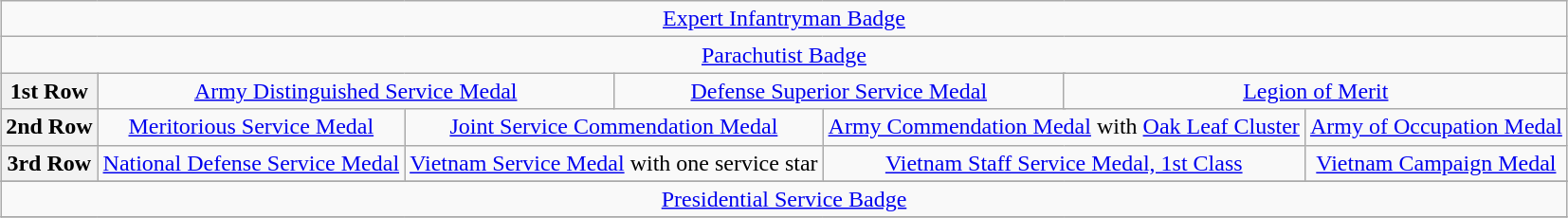<table class="wikitable" style="margin:1em auto; text-align:center;">
<tr>
<td colspan="19"><a href='#'>Expert Infantryman Badge</a></td>
</tr>
<tr>
<td colspan="19"><a href='#'>Parachutist Badge</a></td>
</tr>
<tr>
<th>1st Row</th>
<td colspan="5"><a href='#'>Army Distinguished Service Medal</a></td>
<td colspan="5"><a href='#'>Defense Superior Service Medal</a></td>
<td colspan="6"><a href='#'>Legion of Merit</a></td>
</tr>
<tr>
<th>2nd Row</th>
<td colspan="4"><a href='#'>Meritorious Service Medal</a></td>
<td colspan="4"><a href='#'>Joint Service Commendation Medal</a></td>
<td colspan="4"><a href='#'>Army Commendation Medal</a> with <a href='#'>Oak Leaf Cluster</a></td>
<td colspan="4"><a href='#'>Army of Occupation Medal</a></td>
</tr>
<tr>
<th>3rd Row</th>
<td colspan="4"><a href='#'>National Defense Service Medal</a></td>
<td colspan="4"><a href='#'>Vietnam Service Medal</a> with one service star</td>
<td colspan="4"><a href='#'>Vietnam Staff Service Medal, 1st Class</a></td>
<td colspan="4"><a href='#'>Vietnam Campaign Medal</a></td>
</tr>
<tr>
</tr>
<tr>
<td colspan="19"><a href='#'>Presidential Service Badge</a></td>
</tr>
<tr>
</tr>
</table>
